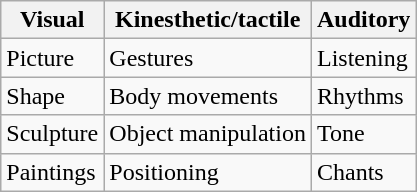<table class="wikitable">
<tr>
<th>Visual</th>
<th>Kinesthetic/tactile</th>
<th>Auditory</th>
</tr>
<tr>
<td>Picture</td>
<td>Gestures</td>
<td>Listening</td>
</tr>
<tr>
<td>Shape</td>
<td>Body movements</td>
<td>Rhythms</td>
</tr>
<tr>
<td>Sculpture</td>
<td>Object manipulation</td>
<td>Tone</td>
</tr>
<tr>
<td>Paintings</td>
<td>Positioning</td>
<td>Chants</td>
</tr>
</table>
